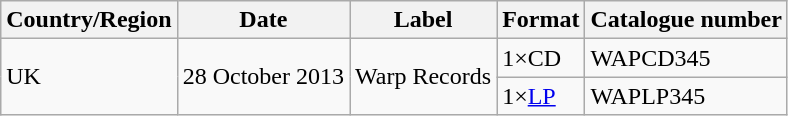<table class="wikitable">
<tr>
<th>Country/Region</th>
<th>Date</th>
<th>Label</th>
<th>Format</th>
<th>Catalogue number</th>
</tr>
<tr>
<td rowspan="2">UK</td>
<td rowspan="2">28 October 2013</td>
<td rowspan="2">Warp Records</td>
<td>1×CD</td>
<td>WAPCD345</td>
</tr>
<tr>
<td>1×<a href='#'>LP</a></td>
<td>WAPLP345</td>
</tr>
</table>
